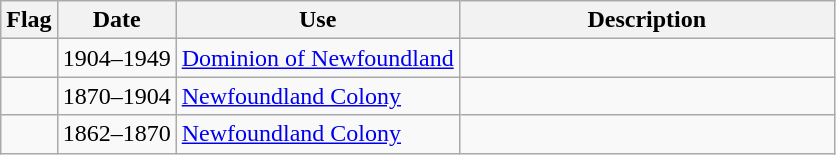<table class="wikitable">
<tr>
<th scope="col">Flag</th>
<th scope="col">Date</th>
<th scope="col">Use</th>
<th scope="col" style="width: 45%;">Description</th>
</tr>
<tr>
<td></td>
<td>1904–1949</td>
<td><a href='#'>Dominion of Newfoundland</a></td>
<td></td>
</tr>
<tr>
<td></td>
<td>1870–1904</td>
<td><a href='#'>Newfoundland Colony</a></td>
<td></td>
</tr>
<tr>
<td></td>
<td>1862–1870</td>
<td><a href='#'>Newfoundland Colony</a></td>
<td></td>
</tr>
</table>
